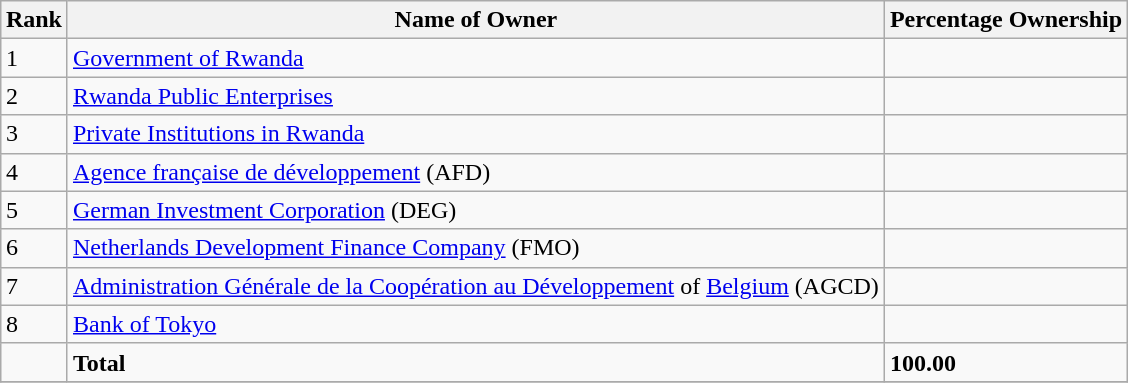<table class="wikitable sortable" style="margin-left:auto;margin-right:auto">
<tr>
<th style="width:2em;">Rank</th>
<th>Name of Owner</th>
<th>Percentage Ownership</th>
</tr>
<tr>
<td>1</td>
<td><a href='#'>Government of Rwanda</a></td>
<td></td>
</tr>
<tr>
<td>2</td>
<td><a href='#'>Rwanda Public Enterprises</a></td>
<td></td>
</tr>
<tr>
<td>3</td>
<td><a href='#'>Private Institutions in Rwanda</a></td>
<td></td>
</tr>
<tr>
<td>4</td>
<td><a href='#'>Agence française de développement</a> (AFD)</td>
<td></td>
</tr>
<tr>
<td>5</td>
<td><a href='#'>German Investment Corporation</a> (DEG)</td>
<td></td>
</tr>
<tr>
<td>6</td>
<td><a href='#'>Netherlands Development Finance Company</a> (FMO)</td>
<td></td>
</tr>
<tr>
<td>7</td>
<td><a href='#'>Administration Générale de la Coopération au Développement</a> of <a href='#'>Belgium</a> (AGCD)</td>
<td></td>
</tr>
<tr>
<td>8</td>
<td><a href='#'>Bank of Tokyo</a></td>
<td></td>
</tr>
<tr>
<td></td>
<td><strong>Total</strong></td>
<td><strong>100.00</strong></td>
</tr>
<tr>
</tr>
</table>
